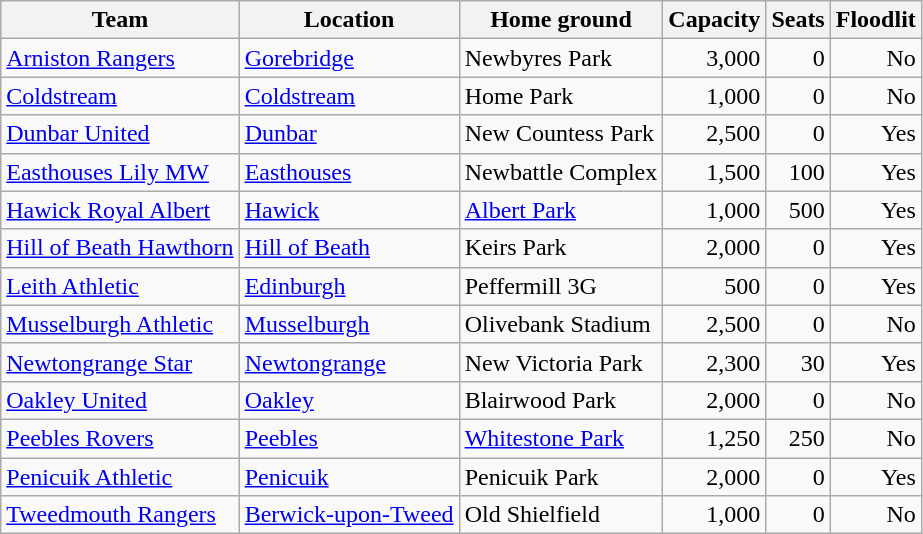<table class="wikitable sortable">
<tr>
<th>Team</th>
<th>Location</th>
<th>Home ground</th>
<th data-sort-type="number">Capacity</th>
<th data-sort-type="number">Seats</th>
<th>Floodlit</th>
</tr>
<tr>
<td><a href='#'>Arniston Rangers</a></td>
<td><a href='#'>Gorebridge</a></td>
<td>Newbyres Park</td>
<td align=right>3,000</td>
<td align=right>0</td>
<td align=right>No</td>
</tr>
<tr>
<td><a href='#'>Coldstream</a> </td>
<td><a href='#'>Coldstream</a></td>
<td>Home Park</td>
<td align=right>1,000</td>
<td align=right>0</td>
<td align=right>No</td>
</tr>
<tr>
<td><a href='#'>Dunbar United</a></td>
<td><a href='#'>Dunbar</a></td>
<td>New Countess Park</td>
<td align=right>2,500</td>
<td align=right>0</td>
<td align=right>Yes</td>
</tr>
<tr>
<td><a href='#'>Easthouses Lily MW</a></td>
<td><a href='#'>Easthouses</a></td>
<td>Newbattle Complex</td>
<td align=right>1,500</td>
<td align=right>100</td>
<td align=right>Yes</td>
</tr>
<tr>
<td><a href='#'>Hawick Royal Albert</a> </td>
<td><a href='#'>Hawick</a></td>
<td><a href='#'>Albert Park</a></td>
<td align=right>1,000</td>
<td align=right>500</td>
<td align=right>Yes</td>
</tr>
<tr>
<td><a href='#'>Hill of Beath Hawthorn</a></td>
<td><a href='#'>Hill of Beath</a></td>
<td>Keirs Park</td>
<td align=right>2,000</td>
<td align=right>0</td>
<td align=right>Yes</td>
</tr>
<tr>
<td><a href='#'>Leith Athletic</a></td>
<td><a href='#'>Edinburgh</a></td>
<td>Peffermill 3G</td>
<td align=right>500</td>
<td align=right>0</td>
<td align=right>Yes</td>
</tr>
<tr>
<td><a href='#'>Musselburgh Athletic</a></td>
<td><a href='#'>Musselburgh</a></td>
<td>Olivebank Stadium</td>
<td align=right>2,500</td>
<td align=right>0</td>
<td align=right>No</td>
</tr>
<tr>
<td><a href='#'>Newtongrange Star</a></td>
<td><a href='#'>Newtongrange</a></td>
<td>New Victoria Park</td>
<td align=right>2,300</td>
<td align=right>30</td>
<td align=right>Yes</td>
</tr>
<tr>
<td><a href='#'>Oakley United</a></td>
<td><a href='#'>Oakley</a></td>
<td>Blairwood Park</td>
<td align=right>2,000</td>
<td align=right>0</td>
<td align=right>No</td>
</tr>
<tr>
<td><a href='#'>Peebles Rovers</a></td>
<td><a href='#'>Peebles</a></td>
<td><a href='#'>Whitestone Park</a></td>
<td align=right>1,250</td>
<td align=right>250</td>
<td align=right>No</td>
</tr>
<tr>
<td><a href='#'>Penicuik Athletic</a></td>
<td><a href='#'>Penicuik</a></td>
<td>Penicuik Park</td>
<td align=right>2,000</td>
<td align=right>0</td>
<td align=right>Yes</td>
</tr>
<tr>
<td><a href='#'>Tweedmouth Rangers</a></td>
<td><a href='#'>Berwick-upon-Tweed</a></td>
<td>Old Shielfield</td>
<td align=right>1,000</td>
<td align=right>0</td>
<td align=right>No</td>
</tr>
</table>
